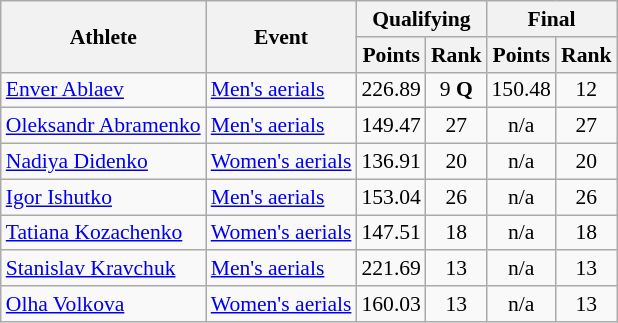<table class="wikitable" style="font-size:90%">
<tr>
<th rowspan="2">Athlete</th>
<th rowspan="2">Event</th>
<th colspan="2">Qualifying</th>
<th colspan="2">Final</th>
</tr>
<tr>
<th>Points</th>
<th>Rank</th>
<th>Points</th>
<th>Rank</th>
</tr>
<tr>
<td><a href='#'>Enver Ablaev</a></td>
<td><a href='#'>Men's aerials</a></td>
<td align="center">226.89</td>
<td align="center">9 <strong>Q</strong></td>
<td align="center">150.48</td>
<td align="center">12</td>
</tr>
<tr>
<td><a href='#'>Oleksandr Abramenko</a></td>
<td><a href='#'>Men's aerials</a></td>
<td align="center">149.47</td>
<td align="center">27</td>
<td align="center">n/a</td>
<td align="center">27</td>
</tr>
<tr>
<td><a href='#'>Nadiya Didenko</a></td>
<td><a href='#'>Women's aerials</a></td>
<td align="center">136.91</td>
<td align="center">20</td>
<td align="center">n/a</td>
<td align="center">20</td>
</tr>
<tr>
<td><a href='#'>Igor Ishutko</a></td>
<td><a href='#'>Men's aerials</a></td>
<td align="center">153.04</td>
<td align="center">26</td>
<td align="center">n/a</td>
<td align="center">26</td>
</tr>
<tr>
<td><a href='#'>Tatiana Kozachenko</a></td>
<td><a href='#'>Women's aerials</a></td>
<td align="center">147.51</td>
<td align="center">18</td>
<td align="center">n/a</td>
<td align="center">18</td>
</tr>
<tr>
<td><a href='#'>Stanislav Kravchuk</a></td>
<td><a href='#'>Men's aerials</a></td>
<td align="center">221.69</td>
<td align="center">13</td>
<td align="center">n/a</td>
<td align="center">13</td>
</tr>
<tr>
<td><a href='#'>Olha Volkova</a></td>
<td><a href='#'>Women's aerials</a></td>
<td align="center">160.03</td>
<td align="center">13</td>
<td align="center">n/a</td>
<td align="center">13</td>
</tr>
</table>
